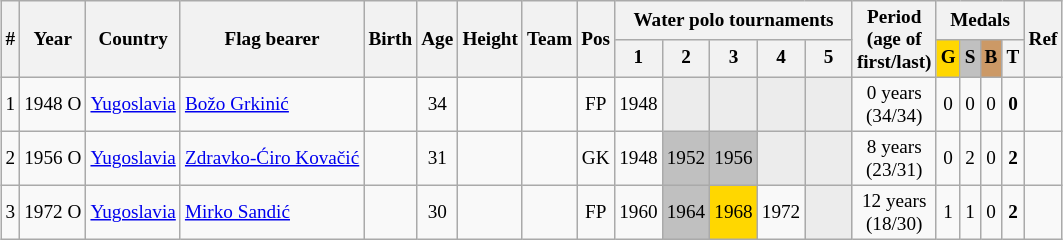<table class="wikitable sortable" style="text-align: center; font-size: 80%; margin-left: 1em;">
<tr>
<th rowspan="2">#</th>
<th rowspan="2">Year</th>
<th rowspan="2">Country</th>
<th rowspan="2">Flag bearer</th>
<th rowspan="2">Birth</th>
<th rowspan="2">Age</th>
<th rowspan="2">Height</th>
<th rowspan="2">Team</th>
<th rowspan="2">Pos</th>
<th colspan="5">Water polo tournaments</th>
<th rowspan="2">Period<br>(age of<br>first/last)</th>
<th colspan="4">Medals</th>
<th rowspan="2" class="unsortable">Ref</th>
</tr>
<tr>
<th>1</th>
<th style="width: 2em;" class="unsortable">2</th>
<th style="width: 2em;" class="unsortable">3</th>
<th style="width: 2em;" class="unsortable">4</th>
<th style="width: 2em;" class="unsortable">5</th>
<th style="background-color: gold;">G</th>
<th style="background-color: silver;">S</th>
<th style="background-color: #cc9966;">B</th>
<th>T</th>
</tr>
<tr>
<td>1</td>
<td>1948 O</td>
<td style="text-align: left;"> <a href='#'>Yugoslavia</a></td>
<td style="text-align: left;" data-sort-value="Grkinić, Božo"><a href='#'>Božo Grkinić</a></td>
<td></td>
<td>34</td>
<td></td>
<td style="text-align: left;"></td>
<td>FP</td>
<td>1948</td>
<td style="background-color: #ececec;"></td>
<td style="background-color: #ececec;"></td>
<td style="background-color: #ececec;"></td>
<td style="background-color: #ececec;"></td>
<td>0 years<br>(34/34)</td>
<td>0</td>
<td>0</td>
<td>0</td>
<td><strong>0</strong></td>
<td></td>
</tr>
<tr>
<td>2</td>
<td>1956 O</td>
<td style="text-align: left;"> <a href='#'>Yugoslavia</a></td>
<td style="text-align: left;" data-sort-value="Kovačić, Zdravko-Ćiro"><a href='#'>Zdravko-Ćiro Kovačić</a></td>
<td></td>
<td>31</td>
<td></td>
<td style="text-align: left;"></td>
<td>GK</td>
<td>1948</td>
<td style="background-color: silver;">1952</td>
<td style="background-color: silver;">1956</td>
<td style="background-color: #ececec;"></td>
<td style="background-color: #ececec;"></td>
<td>8 years<br>(23/31)</td>
<td>0</td>
<td>2</td>
<td>0</td>
<td><strong>2</strong></td>
<td></td>
</tr>
<tr>
<td>3</td>
<td>1972 O</td>
<td style="text-align: left;"> <a href='#'>Yugoslavia</a></td>
<td style="text-align: left;" data-sort-value="Sandić, Mirko"><a href='#'>Mirko Sandić</a></td>
<td></td>
<td>30</td>
<td></td>
<td style="text-align: left;"></td>
<td>FP</td>
<td>1960</td>
<td style="background-color: silver;">1964</td>
<td style="background-color: gold;">1968</td>
<td>1972</td>
<td style="background-color: #ececec;"></td>
<td>12 years<br>(18/30)</td>
<td>1</td>
<td>1</td>
<td>0</td>
<td><strong>2</strong></td>
<td></td>
</tr>
</table>
